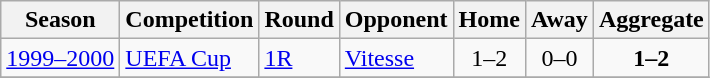<table class="wikitable">
<tr>
<th>Season</th>
<th>Competition</th>
<th>Round</th>
<th>Opponent</th>
<th>Home</th>
<th>Away</th>
<th>Aggregate</th>
</tr>
<tr>
<td><a href='#'>1999–2000</a></td>
<td><a href='#'>UEFA Cup</a></td>
<td><a href='#'>1R</a></td>
<td> <a href='#'>Vitesse</a></td>
<td style="text-align:center;">1–2</td>
<td style="text-align:center;">0–0</td>
<td style="text-align:center;"><strong>1–2</strong></td>
</tr>
<tr>
</tr>
</table>
